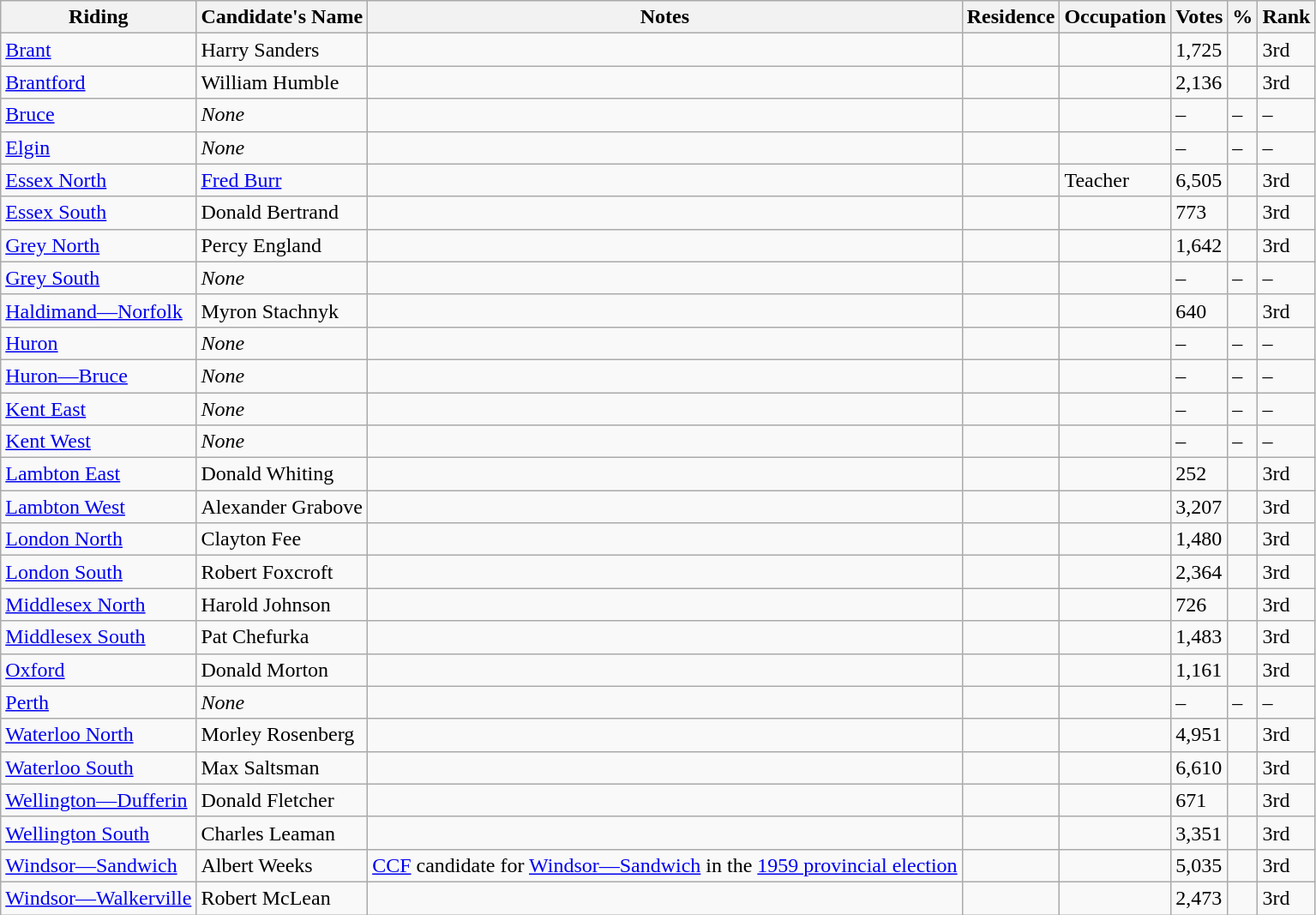<table class="wikitable sortable">
<tr>
<th>Riding<br></th>
<th>Candidate's Name</th>
<th>Notes</th>
<th>Residence</th>
<th>Occupation</th>
<th>Votes</th>
<th>%</th>
<th>Rank</th>
</tr>
<tr>
<td><a href='#'>Brant</a></td>
<td>Harry Sanders</td>
<td></td>
<td></td>
<td></td>
<td>1,725</td>
<td></td>
<td>3rd</td>
</tr>
<tr>
<td><a href='#'>Brantford</a></td>
<td>William Humble</td>
<td></td>
<td></td>
<td></td>
<td>2,136</td>
<td></td>
<td>3rd</td>
</tr>
<tr>
<td><a href='#'>Bruce</a></td>
<td><em>None</em></td>
<td></td>
<td></td>
<td></td>
<td>–</td>
<td>–</td>
<td>–</td>
</tr>
<tr>
<td><a href='#'>Elgin</a></td>
<td><em>None</em></td>
<td></td>
<td></td>
<td></td>
<td>–</td>
<td>–</td>
<td>–</td>
</tr>
<tr>
<td><a href='#'>Essex North</a></td>
<td><a href='#'>Fred Burr</a></td>
<td></td>
<td></td>
<td>Teacher</td>
<td>6,505</td>
<td></td>
<td>3rd</td>
</tr>
<tr>
<td><a href='#'>Essex South</a></td>
<td>Donald Bertrand</td>
<td></td>
<td></td>
<td></td>
<td>773</td>
<td></td>
<td>3rd</td>
</tr>
<tr>
<td><a href='#'>Grey North</a></td>
<td>Percy England</td>
<td></td>
<td></td>
<td></td>
<td>1,642</td>
<td></td>
<td>3rd</td>
</tr>
<tr>
<td><a href='#'>Grey South</a></td>
<td><em>None</em></td>
<td></td>
<td></td>
<td></td>
<td>–</td>
<td>–</td>
<td>–</td>
</tr>
<tr>
<td><a href='#'>Haldimand—Norfolk</a></td>
<td>Myron Stachnyk</td>
<td></td>
<td></td>
<td></td>
<td>640</td>
<td></td>
<td>3rd</td>
</tr>
<tr>
<td><a href='#'>Huron</a></td>
<td><em>None</em></td>
<td></td>
<td></td>
<td></td>
<td>–</td>
<td>–</td>
<td>–</td>
</tr>
<tr>
<td><a href='#'>Huron—Bruce</a></td>
<td><em>None</em></td>
<td></td>
<td></td>
<td></td>
<td>–</td>
<td>–</td>
<td>–</td>
</tr>
<tr>
<td><a href='#'>Kent East</a></td>
<td><em>None</em></td>
<td></td>
<td></td>
<td></td>
<td>–</td>
<td>–</td>
<td>–</td>
</tr>
<tr>
<td><a href='#'>Kent West</a></td>
<td><em>None</em></td>
<td></td>
<td></td>
<td></td>
<td>–</td>
<td>–</td>
<td>–</td>
</tr>
<tr>
<td><a href='#'>Lambton East</a></td>
<td>Donald Whiting</td>
<td></td>
<td></td>
<td></td>
<td>252</td>
<td></td>
<td>3rd</td>
</tr>
<tr>
<td><a href='#'>Lambton West</a></td>
<td>Alexander Grabove</td>
<td></td>
<td></td>
<td></td>
<td>3,207</td>
<td></td>
<td>3rd</td>
</tr>
<tr>
<td><a href='#'>London North</a></td>
<td>Clayton Fee</td>
<td></td>
<td></td>
<td></td>
<td>1,480</td>
<td></td>
<td>3rd</td>
</tr>
<tr>
<td><a href='#'>London South</a></td>
<td>Robert Foxcroft</td>
<td></td>
<td></td>
<td></td>
<td>2,364</td>
<td></td>
<td>3rd</td>
</tr>
<tr>
<td><a href='#'>Middlesex North</a></td>
<td>Harold Johnson</td>
<td></td>
<td></td>
<td></td>
<td>726</td>
<td></td>
<td>3rd</td>
</tr>
<tr>
<td><a href='#'>Middlesex South</a></td>
<td>Pat Chefurka</td>
<td></td>
<td></td>
<td></td>
<td>1,483</td>
<td></td>
<td>3rd</td>
</tr>
<tr>
<td><a href='#'>Oxford</a></td>
<td>Donald Morton</td>
<td></td>
<td></td>
<td></td>
<td>1,161</td>
<td></td>
<td>3rd</td>
</tr>
<tr>
<td><a href='#'>Perth</a></td>
<td><em>None</em></td>
<td></td>
<td></td>
<td></td>
<td>–</td>
<td>–</td>
<td>–</td>
</tr>
<tr>
<td><a href='#'>Waterloo North</a></td>
<td>Morley Rosenberg</td>
<td></td>
<td></td>
<td></td>
<td>4,951</td>
<td></td>
<td>3rd</td>
</tr>
<tr>
<td><a href='#'>Waterloo South</a></td>
<td>Max Saltsman</td>
<td></td>
<td></td>
<td></td>
<td>6,610</td>
<td></td>
<td>3rd</td>
</tr>
<tr>
<td><a href='#'>Wellington—Dufferin</a></td>
<td>Donald Fletcher</td>
<td></td>
<td></td>
<td></td>
<td>671</td>
<td></td>
<td>3rd</td>
</tr>
<tr>
<td><a href='#'>Wellington South</a></td>
<td>Charles Leaman</td>
<td></td>
<td></td>
<td></td>
<td>3,351</td>
<td></td>
<td>3rd</td>
</tr>
<tr>
<td><a href='#'>Windsor—Sandwich</a></td>
<td>Albert Weeks</td>
<td><a href='#'>CCF</a> candidate for <a href='#'>Windsor—Sandwich</a> in the <a href='#'>1959 provincial election</a></td>
<td></td>
<td></td>
<td>5,035</td>
<td></td>
<td>3rd</td>
</tr>
<tr>
<td><a href='#'>Windsor—Walkerville</a></td>
<td>Robert McLean</td>
<td></td>
<td></td>
<td></td>
<td>2,473</td>
<td></td>
<td>3rd</td>
</tr>
</table>
